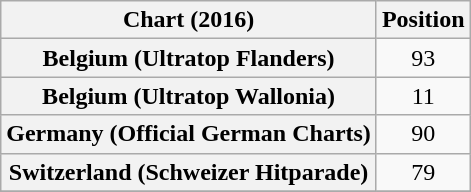<table class="wikitable plainrowheaders" style="text-align:center">
<tr>
<th>Chart (2016)</th>
<th>Position</th>
</tr>
<tr>
<th scope="row">Belgium (Ultratop Flanders)</th>
<td>93</td>
</tr>
<tr>
<th scope="row">Belgium (Ultratop Wallonia)</th>
<td>11</td>
</tr>
<tr>
<th scope="row">Germany (Official German Charts)</th>
<td>90</td>
</tr>
<tr>
<th scope="row">Switzerland (Schweizer Hitparade)</th>
<td>79</td>
</tr>
<tr>
</tr>
</table>
